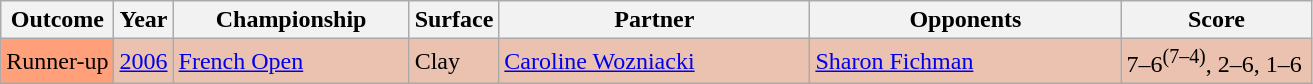<table class="sortable wikitable">
<tr>
<th>Outcome</th>
<th>Year</th>
<th width=150>Championship</th>
<th>Surface</th>
<th width=200>Partner</th>
<th width=200>Opponents</th>
<th width=120>Score</th>
</tr>
<tr style="background:#ebc2af;">
<td style="background:#ffa07a;">Runner-up</td>
<td><a href='#'>2006</a></td>
<td><a href='#'>French Open</a></td>
<td>Clay</td>
<td> <a href='#'>Caroline Wozniacki</a></td>
<td> <a href='#'>Sharon Fichman</a><br> </td>
<td>7–6<sup>(7–4)</sup>, 2–6, 1–6</td>
</tr>
</table>
